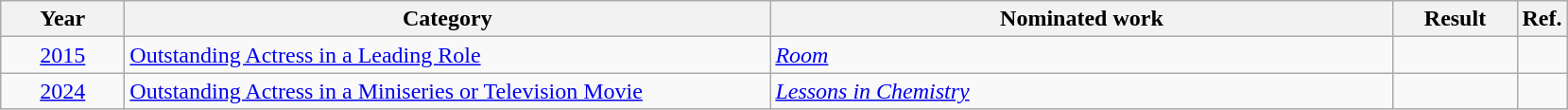<table class=wikitable>
<tr>
<th scope="col" style="width:5em;">Year</th>
<th scope="col" style="width:28em;">Category</th>
<th scope="col" style="width:27em;">Nominated work</th>
<th scope="col" style="width:5em;">Result</th>
<th>Ref.</th>
</tr>
<tr>
<td style="text-align:center;"><a href='#'>2015</a></td>
<td><a href='#'>Outstanding Actress in a Leading Role</a></td>
<td><em><a href='#'>Room</a></em></td>
<td></td>
<td style="text-align:center;"></td>
</tr>
<tr>
<td align="center"><a href='#'>2024</a></td>
<td><a href='#'>Outstanding Actress in a Miniseries or Television Movie</a></td>
<td><em><a href='#'>Lessons in Chemistry</a></em></td>
<td></td>
<td align="center"></td>
</tr>
</table>
